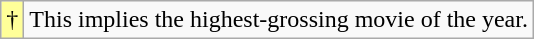<table class="wikitable">
<tr>
<td style="background-color:#FFFF99">†</td>
<td>This implies the highest-grossing movie of the year.</td>
</tr>
</table>
